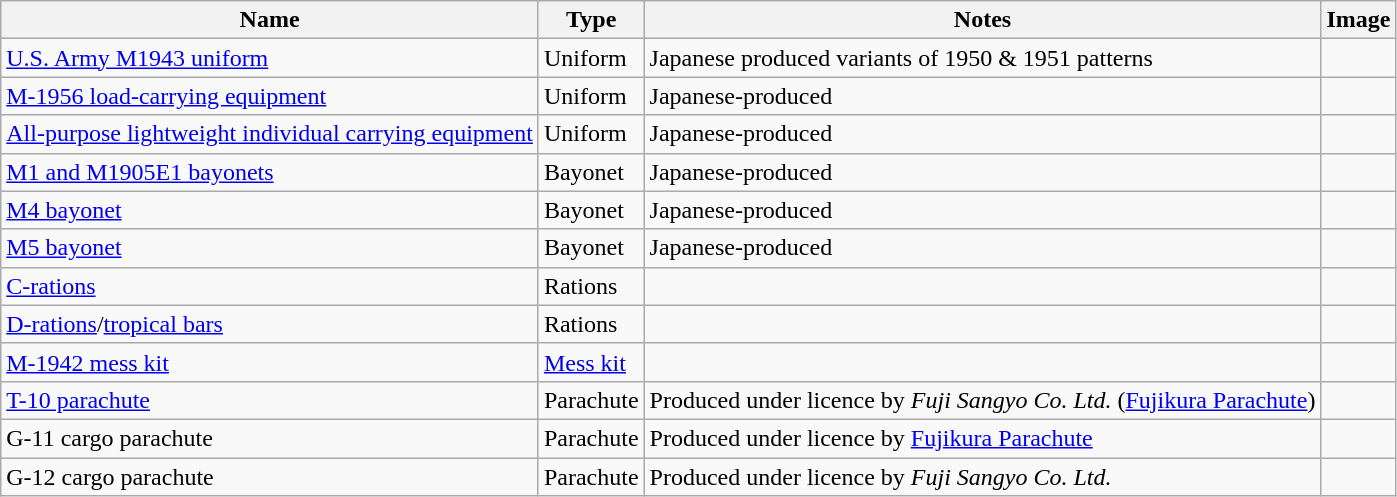<table class="wikitable">
<tr>
<th>Name</th>
<th>Type</th>
<th>Notes</th>
<th>Image</th>
</tr>
<tr>
<td><a href='#'>U.S. Army M1943 uniform</a></td>
<td>Uniform</td>
<td>Japanese produced variants of 1950 & 1951 patterns</td>
<td></td>
</tr>
<tr>
<td><a href='#'>M-1956 load-carrying equipment</a></td>
<td>Uniform</td>
<td>Japanese-produced</td>
<td></td>
</tr>
<tr>
<td><a href='#'>All-purpose lightweight individual carrying equipment</a></td>
<td>Uniform</td>
<td>Japanese-produced</td>
<td></td>
</tr>
<tr>
<td><a href='#'>M1 and M1905E1 bayonets</a></td>
<td>Bayonet</td>
<td>Japanese-produced</td>
<td></td>
</tr>
<tr>
<td><a href='#'>M4 bayonet</a></td>
<td>Bayonet</td>
<td>Japanese-produced</td>
<td></td>
</tr>
<tr>
<td><a href='#'>M5 bayonet</a></td>
<td>Bayonet</td>
<td>Japanese-produced</td>
<td></td>
</tr>
<tr>
<td><a href='#'>C-rations</a></td>
<td>Rations</td>
<td></td>
<td></td>
</tr>
<tr>
<td><a href='#'>D-rations</a>/<a href='#'>tropical bars</a></td>
<td>Rations</td>
<td></td>
<td></td>
</tr>
<tr>
<td><a href='#'>M-1942 mess kit</a></td>
<td><a href='#'>Mess kit</a></td>
<td></td>
<td></td>
</tr>
<tr>
<td><a href='#'>T-10 parachute</a></td>
<td>Parachute</td>
<td>Produced under licence by <em>Fuji Sangyo Co. Ltd.</em> (<a href='#'>Fujikura Parachute</a>)</td>
<td></td>
</tr>
<tr>
<td>G-11 cargo parachute</td>
<td>Parachute</td>
<td>Produced under licence by <a href='#'>Fujikura Parachute</a></td>
<td></td>
</tr>
<tr>
<td>G-12 cargo parachute</td>
<td>Parachute</td>
<td>Produced under licence by <em>Fuji Sangyo Co. Ltd.</em></td>
<td></td>
</tr>
</table>
